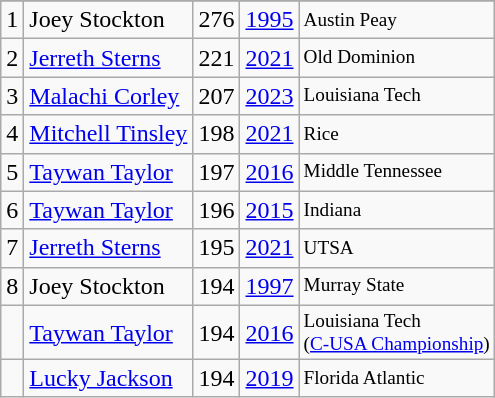<table class="wikitable">
<tr>
</tr>
<tr>
<td>1</td>
<td>Joey Stockton</td>
<td>276</td>
<td><a href='#'>1995</a></td>
<td style="font-size:80%;">Austin Peay</td>
</tr>
<tr>
<td>2</td>
<td><a href='#'>Jerreth Sterns</a></td>
<td>221</td>
<td><a href='#'>2021</a></td>
<td style="font-size:80%;">Old Dominion</td>
</tr>
<tr>
<td>3</td>
<td><a href='#'>Malachi Corley</a></td>
<td>207</td>
<td><a href='#'>2023</a></td>
<td style="font-size:80%;">Louisiana Tech</td>
</tr>
<tr>
<td>4</td>
<td><a href='#'>Mitchell Tinsley</a></td>
<td>198</td>
<td><a href='#'>2021</a></td>
<td style="font-size:80%;">Rice</td>
</tr>
<tr>
<td>5</td>
<td><a href='#'>Taywan Taylor</a></td>
<td>197</td>
<td><a href='#'>2016</a></td>
<td style="font-size:80%;">Middle Tennessee</td>
</tr>
<tr>
<td>6</td>
<td><a href='#'>Taywan Taylor</a></td>
<td>196</td>
<td><a href='#'>2015</a></td>
<td style="font-size:80%;">Indiana</td>
</tr>
<tr>
<td>7</td>
<td><a href='#'>Jerreth Sterns</a></td>
<td>195</td>
<td><a href='#'>2021</a></td>
<td style="font-size:80%;">UTSA</td>
</tr>
<tr>
<td>8</td>
<td>Joey Stockton</td>
<td>194</td>
<td><a href='#'>1997</a></td>
<td style="font-size:80%;">Murray State</td>
</tr>
<tr>
<td></td>
<td><a href='#'>Taywan Taylor</a></td>
<td>194</td>
<td><a href='#'>2016</a></td>
<td style="font-size:80%;">Louisiana Tech<br>(<a href='#'>C-USA Championship</a>)</td>
</tr>
<tr>
<td></td>
<td><a href='#'>Lucky Jackson</a></td>
<td>194</td>
<td><a href='#'>2019</a></td>
<td style="font-size:80%;">Florida Atlantic</td>
</tr>
</table>
